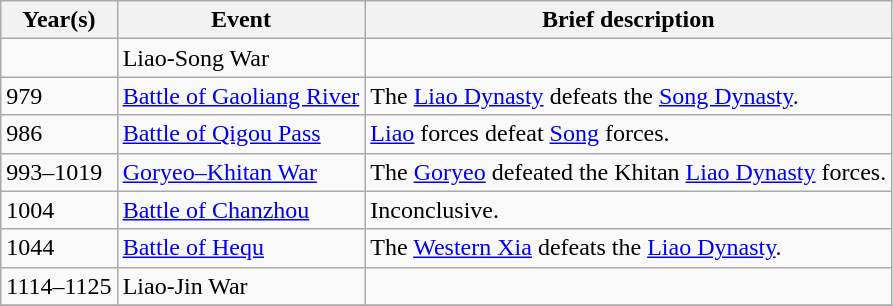<table class=wikitable>
<tr>
<th>Year(s)</th>
<th>Event</th>
<th>Brief description</th>
</tr>
<tr>
<td></td>
<td>Liao-Song War</td>
<td></td>
</tr>
<tr>
<td>979</td>
<td><a href='#'>Battle of Gaoliang River</a></td>
<td>The <a href='#'>Liao Dynasty</a> defeats the <a href='#'>Song Dynasty</a>.</td>
</tr>
<tr>
<td>986</td>
<td><a href='#'>Battle of Qigou Pass</a></td>
<td><a href='#'>Liao</a> forces defeat <a href='#'>Song</a> forces.</td>
</tr>
<tr>
<td>993–1019</td>
<td><a href='#'>Goryeo–Khitan War</a></td>
<td>The <a href='#'>Goryeo</a> defeated the Khitan <a href='#'>Liao Dynasty</a> forces.</td>
</tr>
<tr>
<td>1004</td>
<td><a href='#'>Battle of Chanzhou</a></td>
<td>Inconclusive.</td>
</tr>
<tr>
<td>1044</td>
<td><a href='#'>Battle of Hequ</a></td>
<td>The <a href='#'>Western Xia</a> defeats the <a href='#'>Liao Dynasty</a>.</td>
</tr>
<tr>
<td>1114–1125</td>
<td>Liao-Jin War</td>
<td></td>
</tr>
<tr>
</tr>
</table>
